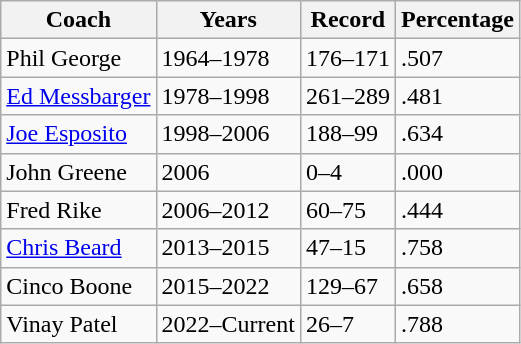<table class="wikitable">
<tr>
<th>Coach</th>
<th>Years</th>
<th>Record</th>
<th>Percentage</th>
</tr>
<tr>
<td>Phil George</td>
<td>1964–1978</td>
<td>176–171</td>
<td>.507</td>
</tr>
<tr>
<td><a href='#'>Ed Messbarger</a></td>
<td>1978–1998</td>
<td>261–289</td>
<td>.481</td>
</tr>
<tr>
<td><a href='#'>Joe Esposito</a></td>
<td>1998–2006</td>
<td>188–99</td>
<td>.634</td>
</tr>
<tr>
<td>John Greene</td>
<td>2006</td>
<td>0–4</td>
<td>.000</td>
</tr>
<tr>
<td>Fred Rike</td>
<td>2006–2012</td>
<td>60–75</td>
<td>.444</td>
</tr>
<tr>
<td><a href='#'>Chris Beard</a></td>
<td>2013–2015</td>
<td>47–15</td>
<td>.758</td>
</tr>
<tr>
<td>Cinco Boone</td>
<td>2015–2022</td>
<td>129–67</td>
<td>.658</td>
</tr>
<tr>
<td>Vinay Patel</td>
<td>2022–Current</td>
<td>26–7</td>
<td>.788</td>
</tr>
</table>
